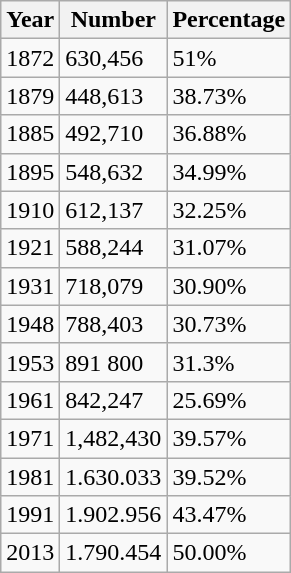<table class="wikitable">
<tr>
<th>Year</th>
<th>Number</th>
<th>Percentage</th>
</tr>
<tr>
<td>1872</td>
<td>630,456</td>
<td>51%</td>
</tr>
<tr>
<td>1879</td>
<td>448,613</td>
<td>38.73%</td>
</tr>
<tr>
<td>1885</td>
<td>492,710</td>
<td>36.88%</td>
</tr>
<tr>
<td>1895</td>
<td>548,632</td>
<td>34.99%</td>
</tr>
<tr>
<td>1910</td>
<td>612,137</td>
<td>32.25%</td>
</tr>
<tr>
<td>1921</td>
<td>588,244</td>
<td>31.07%</td>
</tr>
<tr>
<td>1931</td>
<td>718,079</td>
<td>30.90%</td>
</tr>
<tr>
<td>1948</td>
<td>788,403</td>
<td>30.73%</td>
</tr>
<tr>
<td>1953</td>
<td>891 800</td>
<td>31.3%</td>
</tr>
<tr>
<td>1961</td>
<td>842,247</td>
<td>25.69%</td>
</tr>
<tr>
<td>1971</td>
<td>1,482,430</td>
<td>39.57%</td>
</tr>
<tr>
<td>1981</td>
<td>1.630.033</td>
<td>39.52%</td>
</tr>
<tr>
<td>1991</td>
<td>1.902.956</td>
<td>43.47%</td>
</tr>
<tr>
<td>2013</td>
<td>1.790.454</td>
<td>50.00%</td>
</tr>
</table>
